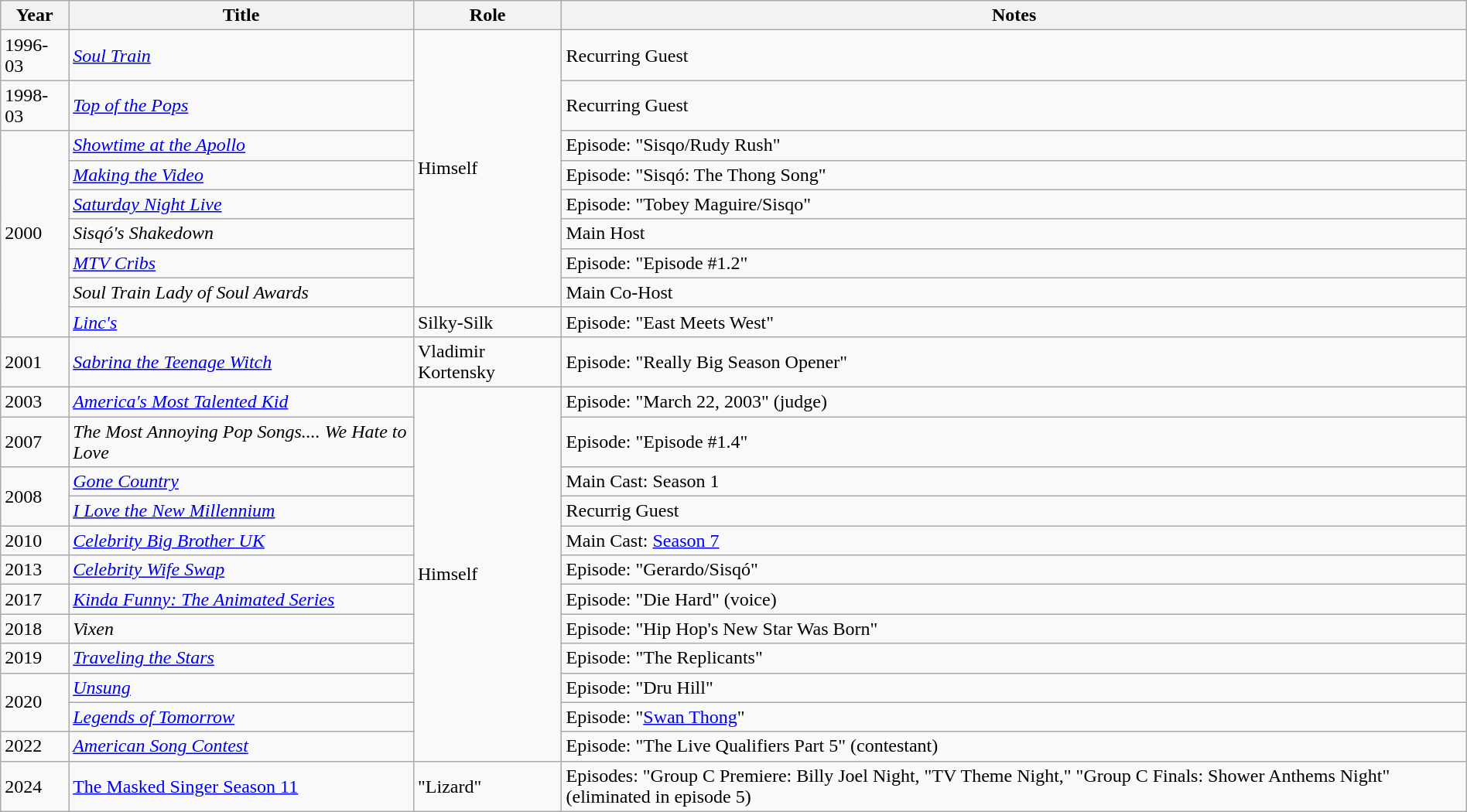<table class="wikitable plainrowheaders sortable" style="margin-right: 0;">
<tr>
<th>Year</th>
<th>Title</th>
<th>Role</th>
<th>Notes</th>
</tr>
<tr>
<td>1996-03</td>
<td><em><a href='#'>Soul Train</a></em></td>
<td rowspan="8">Himself</td>
<td>Recurring Guest</td>
</tr>
<tr>
<td>1998-03</td>
<td><em><a href='#'>Top of the Pops</a></em></td>
<td>Recurring Guest</td>
</tr>
<tr>
<td rowspan="7">2000</td>
<td><em><a href='#'>Showtime at the Apollo</a></em></td>
<td>Episode: "Sisqo/Rudy Rush"</td>
</tr>
<tr>
<td><em><a href='#'>Making the Video</a></em></td>
<td>Episode: "Sisqó: The Thong Song"</td>
</tr>
<tr>
<td><em><a href='#'>Saturday Night Live</a></em></td>
<td>Episode: "Tobey Maguire/Sisqo"</td>
</tr>
<tr>
<td><em>Sisqó's Shakedown</em></td>
<td>Main Host</td>
</tr>
<tr>
<td><em><a href='#'>MTV Cribs</a></em></td>
<td>Episode: "Episode #1.2"</td>
</tr>
<tr>
<td><em>Soul Train Lady of Soul Awards</em></td>
<td>Main Co-Host</td>
</tr>
<tr>
<td><em><a href='#'>Linc's</a></em></td>
<td>Silky-Silk</td>
<td>Episode: "East Meets West"</td>
</tr>
<tr>
<td>2001</td>
<td><em><a href='#'>Sabrina the Teenage Witch</a></em></td>
<td>Vladimir Kortensky</td>
<td>Episode: "Really Big Season Opener"</td>
</tr>
<tr>
<td>2003</td>
<td><em><a href='#'>America's Most Talented Kid</a></em></td>
<td rowspan="12">Himself</td>
<td>Episode: "March 22, 2003" (judge)</td>
</tr>
<tr>
<td>2007</td>
<td><em>The Most Annoying Pop Songs.... We Hate to Love</em></td>
<td>Episode: "Episode #1.4"</td>
</tr>
<tr>
<td rowspan="2">2008</td>
<td><em><a href='#'>Gone Country</a></em></td>
<td>Main Cast: Season 1</td>
</tr>
<tr>
<td><em><a href='#'>I Love the New Millennium</a></em></td>
<td>Recurrig Guest</td>
</tr>
<tr>
<td>2010</td>
<td><em><a href='#'>Celebrity Big Brother UK</a></em></td>
<td>Main Cast: <a href='#'>Season 7</a></td>
</tr>
<tr>
<td>2013</td>
<td><em><a href='#'>Celebrity Wife Swap</a></em></td>
<td>Episode: "Gerardo/Sisqó"</td>
</tr>
<tr>
<td>2017</td>
<td><em><a href='#'>Kinda Funny: The Animated Series</a></em></td>
<td>Episode: "Die Hard" (voice)</td>
</tr>
<tr>
<td>2018</td>
<td><em>Vixen</em></td>
<td>Episode: "Hip Hop's New Star Was Born"</td>
</tr>
<tr>
<td>2019</td>
<td><em><a href='#'>Traveling the Stars</a></em></td>
<td>Episode: "The Replicants"</td>
</tr>
<tr>
<td rowspan="2">2020</td>
<td><em><a href='#'>Unsung</a></em></td>
<td>Episode: "Dru Hill"</td>
</tr>
<tr>
<td><em><a href='#'>Legends of Tomorrow</a></em></td>
<td>Episode: "<a href='#'>Swan Thong</a>"</td>
</tr>
<tr>
<td>2022</td>
<td><em><a href='#'>American Song Contest</a></em></td>
<td>Episode: "The Live Qualifiers Part 5" (contestant)</td>
</tr>
<tr>
<td>2024</td>
<td><a href='#'>The Masked Singer Season 11</a></td>
<td>"Lizard"</td>
<td>Episodes: "Group C Premiere: Billy Joel Night, "TV Theme Night," "Group C Finals: Shower Anthems Night" (eliminated in episode 5)</td>
</tr>
</table>
